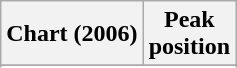<table class="wikitable">
<tr>
<th>Chart (2006)</th>
<th>Peak<br>position</th>
</tr>
<tr>
</tr>
<tr>
</tr>
<tr>
</tr>
<tr>
</tr>
<tr>
</tr>
<tr>
</tr>
<tr>
</tr>
<tr>
</tr>
<tr>
</tr>
<tr>
</tr>
<tr>
</tr>
<tr>
</tr>
</table>
